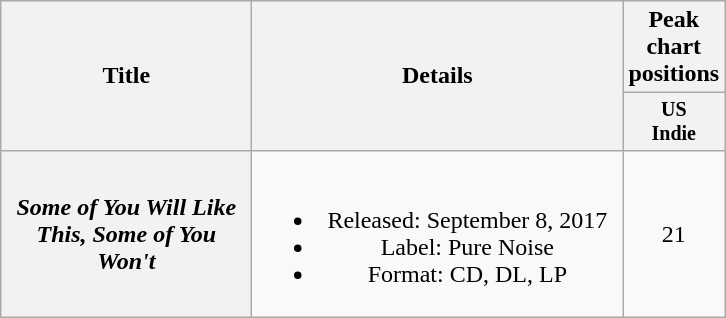<table class="wikitable plainrowheaders" style="text-align:center;">
<tr>
<th rowspan="2" style="width:10em;">Title</th>
<th rowspan="2" style="width:15em;">Details</th>
<th colspan="1">Peak chart<br>positions</th>
</tr>
<tr style="font-size:smaller;">
<th width="35">US<br>Indie<br></th>
</tr>
<tr>
<th scope="row"><em>Some of You Will Like This, Some of You Won't</em></th>
<td><br><ul><li>Released: September 8, 2017</li><li>Label: Pure Noise</li><li>Format: CD, DL, LP</li></ul></td>
<td>21</td>
</tr>
</table>
